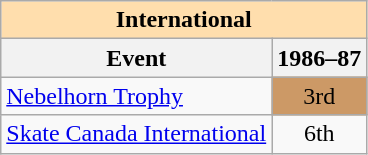<table class="wikitable" style="text-align:center">
<tr>
<th style="background-color: #ffdead; " colspan=2 align=center>International</th>
</tr>
<tr>
<th>Event</th>
<th>1986–87</th>
</tr>
<tr>
<td align=left><a href='#'>Nebelhorn Trophy</a></td>
<td bgcolor=cc9966>3rd</td>
</tr>
<tr>
<td align=left><a href='#'>Skate Canada International</a></td>
<td>6th</td>
</tr>
</table>
